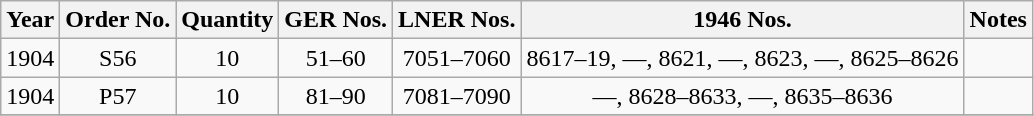<table class=wikitable style=text-align:center>
<tr>
<th>Year</th>
<th>Order No.</th>
<th>Quantity</th>
<th>GER Nos.</th>
<th>LNER Nos.</th>
<th>1946 Nos.</th>
<th>Notes</th>
</tr>
<tr>
<td>1904</td>
<td>S56</td>
<td>10</td>
<td>51–60</td>
<td>7051–7060</td>
<td>8617–19, —, 8621, —, 8623, —, 8625–8626</td>
<td></td>
</tr>
<tr>
<td>1904</td>
<td>P57</td>
<td>10</td>
<td>81–90</td>
<td>7081–7090</td>
<td>—, 8628–8633, —, 8635–8636</td>
<td></td>
</tr>
<tr>
</tr>
</table>
